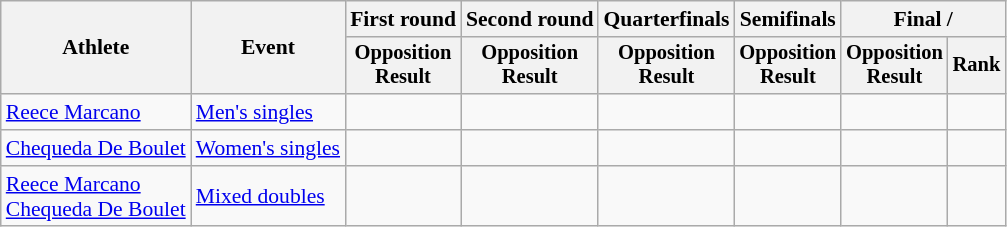<table class=wikitable style=font-size:90%;text-align:center>
<tr>
<th rowspan=2>Athlete</th>
<th rowspan=2>Event</th>
<th>First round</th>
<th>Second round</th>
<th>Quarterfinals</th>
<th>Semifinals</th>
<th colspan=2>Final / </th>
</tr>
<tr style=font-size:95%>
<th>Opposition<br>Result</th>
<th>Opposition<br>Result</th>
<th>Opposition<br>Result</th>
<th>Opposition<br>Result</th>
<th>Opposition<br>Result</th>
<th>Rank</th>
</tr>
<tr>
<td align=left><a href='#'>Reece Marcano</a></td>
<td align=left><a href='#'>Men's singles</a></td>
<td><br></td>
<td></td>
<td></td>
<td></td>
<td></td>
<td></td>
</tr>
<tr>
<td align=left><a href='#'>Chequeda De Boulet</a></td>
<td align=left><a href='#'>Women's singles</a></td>
<td></td>
<td></td>
<td></td>
<td></td>
<td></td>
<td></td>
</tr>
<tr>
<td align=left><a href='#'>Reece Marcano</a><br><a href='#'>Chequeda De Boulet</a></td>
<td align=left><a href='#'>Mixed doubles</a></td>
<td></td>
<td></td>
<td></td>
<td></td>
<td></td>
<td></td>
</tr>
</table>
